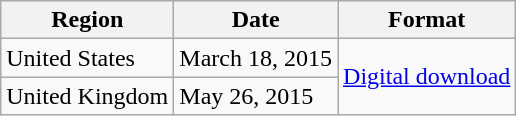<table class=wikitable>
<tr>
<th>Region</th>
<th>Date</th>
<th>Format</th>
</tr>
<tr>
<td>United States</td>
<td>March 18, 2015</td>
<td rowspan="2"><a href='#'>Digital download</a></td>
</tr>
<tr>
<td>United Kingdom</td>
<td>May 26, 2015</td>
</tr>
</table>
